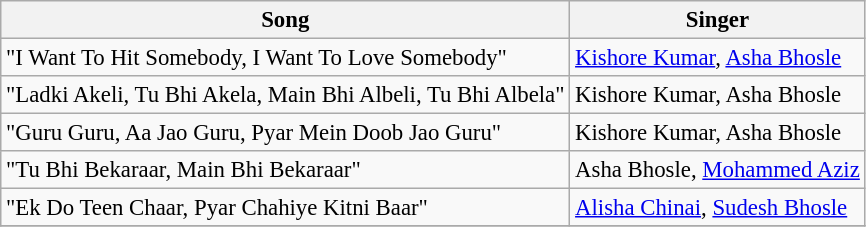<table class="wikitable" style="font-size:95%;">
<tr>
<th>Song</th>
<th>Singer</th>
</tr>
<tr>
<td>"I Want To Hit Somebody, I Want To Love Somebody"</td>
<td><a href='#'>Kishore Kumar</a>, <a href='#'>Asha Bhosle</a></td>
</tr>
<tr>
<td>"Ladki Akeli, Tu Bhi Akela, Main Bhi Albeli, Tu Bhi Albela"</td>
<td>Kishore Kumar, Asha Bhosle</td>
</tr>
<tr>
<td>"Guru Guru, Aa Jao Guru, Pyar Mein Doob Jao Guru"</td>
<td>Kishore Kumar, Asha Bhosle</td>
</tr>
<tr>
<td>"Tu Bhi Bekaraar, Main Bhi Bekaraar"</td>
<td>Asha Bhosle, <a href='#'>Mohammed Aziz</a></td>
</tr>
<tr>
<td>"Ek Do Teen Chaar, Pyar Chahiye Kitni Baar"</td>
<td><a href='#'>Alisha Chinai</a>, <a href='#'>Sudesh Bhosle</a></td>
</tr>
<tr>
</tr>
</table>
